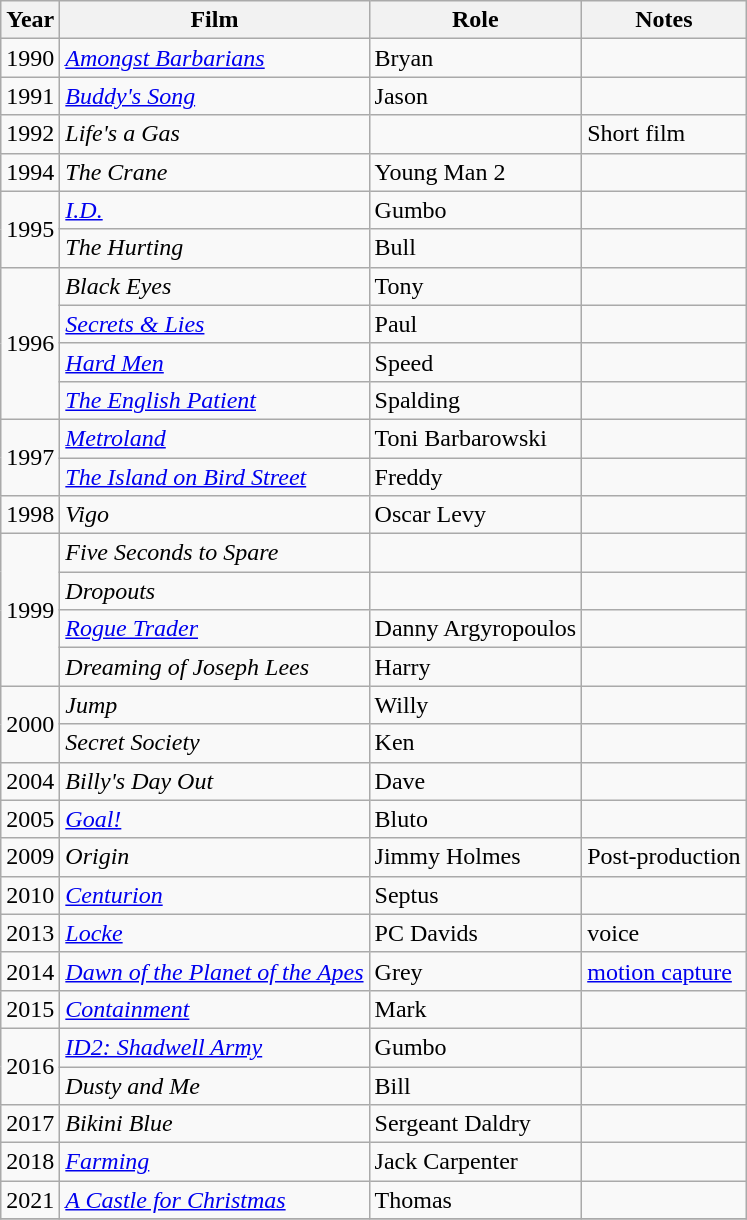<table class="wikitable">
<tr>
<th>Year</th>
<th>Film</th>
<th>Role</th>
<th>Notes</th>
</tr>
<tr>
<td>1990</td>
<td><em><a href='#'>Amongst Barbarians</a></em></td>
<td>Bryan</td>
<td></td>
</tr>
<tr>
<td>1991</td>
<td><em><a href='#'>Buddy's Song</a></em></td>
<td>Jason</td>
<td></td>
</tr>
<tr>
<td>1992</td>
<td><em>Life's a Gas</em></td>
<td></td>
<td>Short film</td>
</tr>
<tr>
<td>1994</td>
<td><em>The Crane</em></td>
<td>Young Man 2</td>
<td></td>
</tr>
<tr>
<td rowspan="2">1995</td>
<td><em><a href='#'>I.D.</a></em></td>
<td>Gumbo</td>
<td></td>
</tr>
<tr>
<td><em>The Hurting</em></td>
<td>Bull</td>
<td></td>
</tr>
<tr>
<td rowspan="4">1996</td>
<td><em>Black Eyes</em></td>
<td>Tony</td>
<td></td>
</tr>
<tr>
<td><em><a href='#'>Secrets & Lies</a></em></td>
<td>Paul</td>
<td></td>
</tr>
<tr>
<td><em><a href='#'>Hard Men</a></em></td>
<td>Speed</td>
<td></td>
</tr>
<tr>
<td><em><a href='#'>The English Patient</a></em></td>
<td>Spalding</td>
<td></td>
</tr>
<tr>
<td rowspan="2">1997</td>
<td><em><a href='#'>Metroland</a></em></td>
<td>Toni Barbarowski</td>
<td></td>
</tr>
<tr>
<td><em><a href='#'>The Island on Bird Street</a></em></td>
<td>Freddy</td>
<td></td>
</tr>
<tr>
<td>1998</td>
<td><em>Vigo</em></td>
<td>Oscar Levy</td>
<td></td>
</tr>
<tr>
<td rowspan="4">1999</td>
<td><em>Five Seconds to Spare</em></td>
<td></td>
<td></td>
</tr>
<tr>
<td><em>Dropouts</em></td>
<td></td>
<td></td>
</tr>
<tr>
<td><em><a href='#'>Rogue Trader</a></em></td>
<td>Danny Argyropoulos</td>
<td></td>
</tr>
<tr>
<td><em>Dreaming of Joseph Lees</em></td>
<td>Harry</td>
<td></td>
</tr>
<tr>
<td rowspan="2">2000</td>
<td><em>Jump</em></td>
<td>Willy</td>
<td></td>
</tr>
<tr>
<td><em>Secret Society</em></td>
<td>Ken</td>
<td></td>
</tr>
<tr>
<td>2004</td>
<td><em>Billy's Day Out</em></td>
<td>Dave</td>
<td></td>
</tr>
<tr>
<td>2005</td>
<td><em><a href='#'>Goal!</a></em></td>
<td>Bluto</td>
<td></td>
</tr>
<tr>
<td>2009</td>
<td><em>Origin</em></td>
<td>Jimmy Holmes</td>
<td>Post-production</td>
</tr>
<tr>
<td rowspan="1">2010</td>
<td><em><a href='#'>Centurion</a></em></td>
<td>Septus</td>
<td></td>
</tr>
<tr>
<td>2013</td>
<td><em><a href='#'>Locke</a></em></td>
<td>PC Davids</td>
<td>voice</td>
</tr>
<tr>
<td>2014</td>
<td><em><a href='#'>Dawn of the Planet of the Apes</a></em></td>
<td>Grey</td>
<td><a href='#'>motion capture</a></td>
</tr>
<tr>
<td>2015</td>
<td><em><a href='#'>Containment</a></em></td>
<td>Mark</td>
</tr>
<tr>
<td rowspan="2">2016</td>
<td><em><a href='#'>ID2: Shadwell Army</a></em></td>
<td>Gumbo</td>
<td></td>
</tr>
<tr>
<td><em>Dusty and Me</em></td>
<td>Bill</td>
<td></td>
</tr>
<tr>
<td>2017</td>
<td><em>Bikini Blue</em></td>
<td>Sergeant Daldry</td>
<td></td>
</tr>
<tr>
<td>2018</td>
<td><em><a href='#'>Farming</a></em></td>
<td>Jack Carpenter</td>
<td></td>
</tr>
<tr>
<td>2021</td>
<td><em><a href='#'>A Castle for Christmas</a></em></td>
<td>Thomas</td>
<td></td>
</tr>
<tr>
</tr>
</table>
